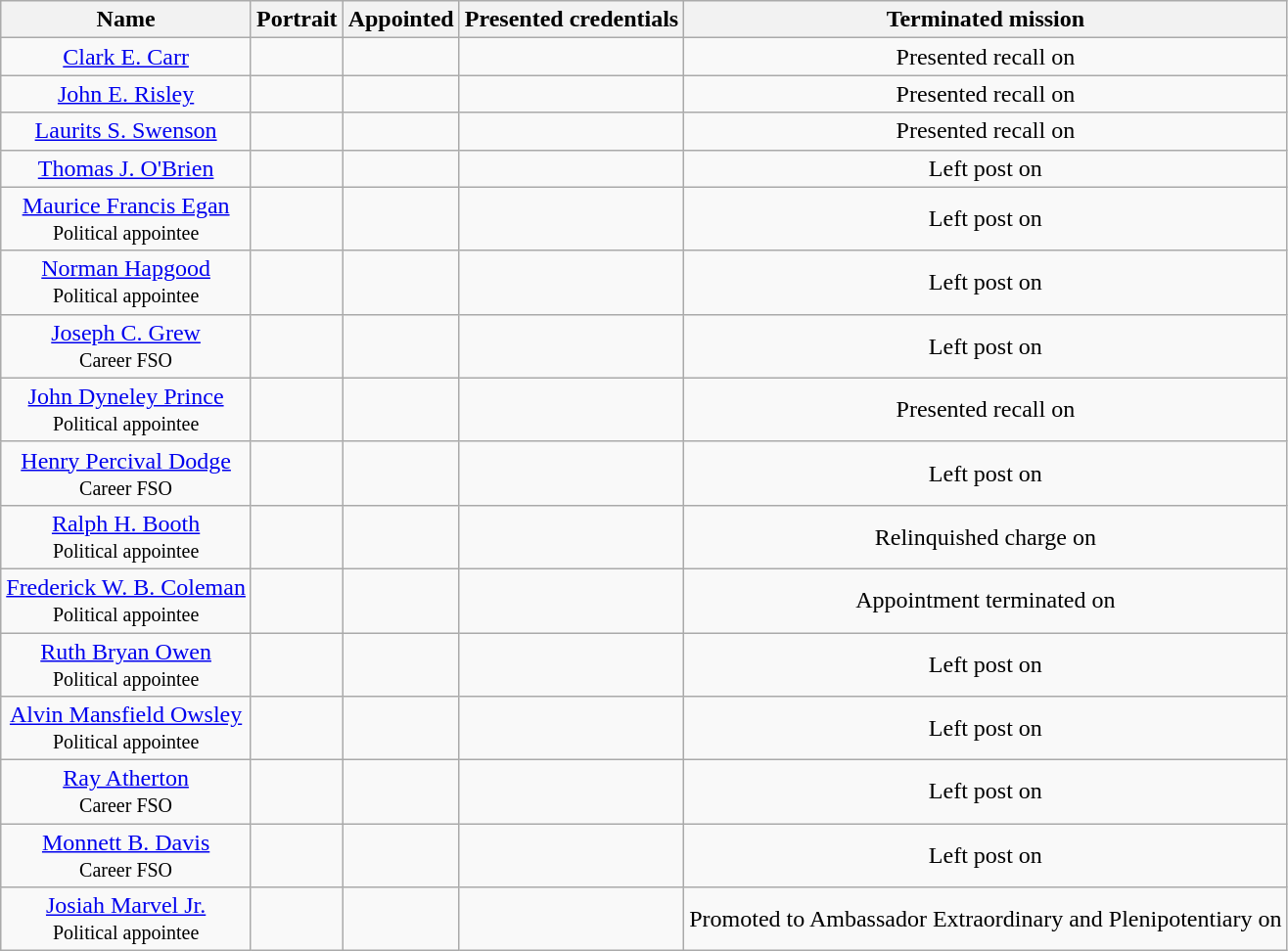<table class = "wikitable" | style = "text-align:center;">
<tr>
<th>Name</th>
<th>Portrait</th>
<th>Appointed</th>
<th>Presented credentials</th>
<th class = date>Terminated mission</th>
</tr>
<tr>
<td><a href='#'>Clark E. Carr</a></td>
<td></td>
<td></td>
<td></td>
<td>Presented recall on </td>
</tr>
<tr>
<td><a href='#'>John E. Risley</a></td>
<td></td>
<td></td>
<td></td>
<td>Presented recall on </td>
</tr>
<tr>
<td><a href='#'>Laurits S. Swenson</a></td>
<td></td>
<td></td>
<td></td>
<td>Presented recall on </td>
</tr>
<tr>
<td><a href='#'>Thomas J. O'Brien</a></td>
<td></td>
<td></td>
<td></td>
<td>Left post on </td>
</tr>
<tr>
<td><a href='#'>Maurice Francis Egan</a><br><small>Political appointee</small></td>
<td></td>
<td></td>
<td></td>
<td>Left post on </td>
</tr>
<tr>
<td><a href='#'>Norman Hapgood</a><br><small>Political appointee</small></td>
<td></td>
<td></td>
<td></td>
<td>Left post on </td>
</tr>
<tr>
<td><a href='#'>Joseph C. Grew</a><br><small>Career FSO</small></td>
<td></td>
<td></td>
<td></td>
<td>Left post on </td>
</tr>
<tr>
<td><a href='#'>John Dyneley Prince</a><br><small>Political appointee</small></td>
<td></td>
<td></td>
<td></td>
<td>Presented recall on </td>
</tr>
<tr>
<td><a href='#'>Henry Percival Dodge</a><br><small>Career FSO</small></td>
<td></td>
<td></td>
<td></td>
<td>Left post on </td>
</tr>
<tr>
<td><a href='#'>Ralph H. Booth</a><br><small>Political appointee</small></td>
<td></td>
<td></td>
<td></td>
<td>Relinquished charge on </td>
</tr>
<tr>
<td><a href='#'>Frederick W. B. Coleman</a><br><small>Political appointee</small></td>
<td></td>
<td></td>
<td></td>
<td>Appointment terminated on </td>
</tr>
<tr>
<td><a href='#'>Ruth Bryan Owen</a><br><small>Political appointee</small></td>
<td></td>
<td></td>
<td></td>
<td>Left post on </td>
</tr>
<tr>
<td><a href='#'>Alvin Mansfield Owsley</a><br><small>Political appointee</small></td>
<td></td>
<td></td>
<td></td>
<td>Left post on </td>
</tr>
<tr>
<td><a href='#'>Ray Atherton</a><br><small>Career FSO</small></td>
<td></td>
<td></td>
<td></td>
<td>Left post on </td>
</tr>
<tr>
<td><a href='#'>Monnett B. Davis</a><br><small>Career FSO</small></td>
<td></td>
<td></td>
<td></td>
<td>Left post on </td>
</tr>
<tr>
<td><a href='#'>Josiah Marvel Jr.</a><br><small>Political appointee</small></td>
<td></td>
<td></td>
<td></td>
<td>Promoted to Ambassador Extraordinary and Plenipotentiary on </td>
</tr>
</table>
